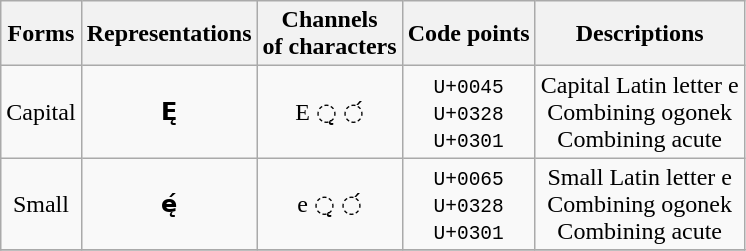<table class="wikitable" style="text-align: center">
<tr>
<th>Forms</th>
<th>Representations</th>
<th>Channels<br>of characters</th>
<th>Code points</th>
<th>Descriptions</th>
</tr>
<tr>
<td>Capital</td>
<td><strong>Ę́</strong></td>
<td>E ◌̨ ◌́</td>
<td><code>U+0045<br>U+0328<br>U+0301</code></td>
<td>Capital Latin letter e<br>Combining ogonek<br>Combining acute</td>
</tr>
<tr>
<td>Small</td>
<td><strong>ę́</strong></td>
<td>e ◌̨ ◌́</td>
<td><code>U+0065<br>U+0328<br>U+0301</code></td>
<td>Small Latin letter e<br>Combining ogonek<br>Combining acute</td>
</tr>
<tr>
</tr>
</table>
